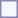<table style="border:1px solid #8888aa; background-color:#f7f8ff; padding:5px; font-size:95%; margin: 0px 12px 12px 0px;">
<tr style="text-align:center;">
</tr>
</table>
